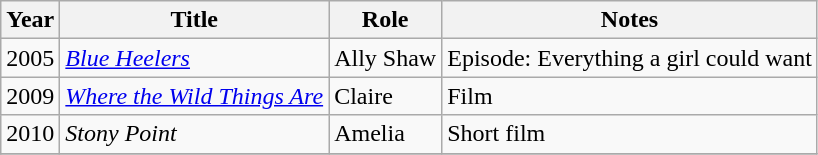<table class="wikitable sortable">
<tr>
<th>Year</th>
<th>Title</th>
<th>Role</th>
<th class="unsortable">Notes</th>
</tr>
<tr>
<td>2005</td>
<td><em><a href='#'>Blue Heelers</a></em></td>
<td>Ally Shaw</td>
<td>Episode: Everything a girl could want</td>
</tr>
<tr>
<td>2009</td>
<td><em><a href='#'>Where the Wild Things Are</a></em></td>
<td>Claire</td>
<td>Film</td>
</tr>
<tr>
<td>2010</td>
<td><em>Stony Point</em></td>
<td>Amelia</td>
<td>Short film</td>
</tr>
<tr>
</tr>
</table>
